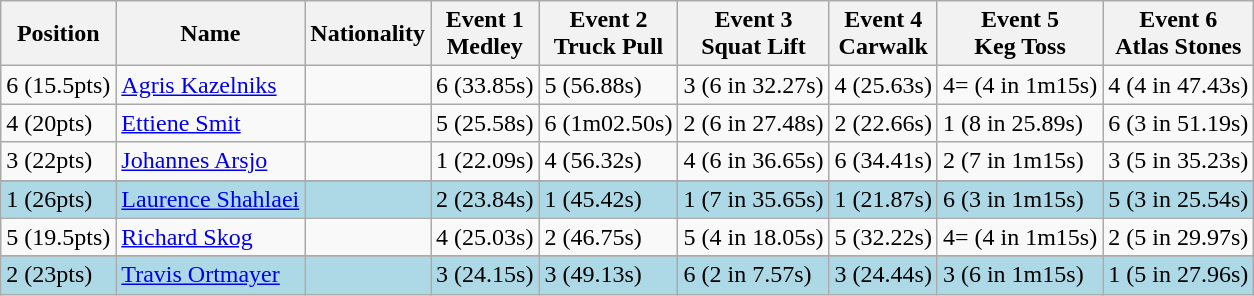<table class="sortable wikitable" align="center">
<tr>
<th>Position</th>
<th>Name</th>
<th>Nationality</th>
<th>Event 1<br>Medley</th>
<th>Event 2<br>Truck Pull</th>
<th>Event 3<br>Squat Lift</th>
<th>Event 4<br>Carwalk</th>
<th>Event 5<br>Keg Toss</th>
<th>Event 6<br>Atlas Stones</th>
</tr>
<tr>
<td>6 (15.5pts)</td>
<td><a href='#'>Agris Kazelniks</a></td>
<td></td>
<td>6 (33.85s)</td>
<td>5 (56.88s)</td>
<td>3 (6 in 32.27s)</td>
<td>4 (25.63s)</td>
<td>4= (4 in 1m15s)</td>
<td>4 (4 in 47.43s)</td>
</tr>
<tr>
<td>4 (20pts)</td>
<td><a href='#'>Ettiene Smit</a></td>
<td></td>
<td>5 (25.58s)</td>
<td>6 (1m02.50s)</td>
<td>2 (6 in 27.48s)</td>
<td>2 (22.66s)</td>
<td>1 (8 in 25.89s)</td>
<td>6 (3 in 51.19s)</td>
</tr>
<tr>
<td>3 (22pts)</td>
<td><a href='#'>Johannes Arsjo</a></td>
<td></td>
<td>1 (22.09s)</td>
<td>4 (56.32s)</td>
<td>4 (6 in 36.65s)</td>
<td>6 (34.41s)</td>
<td>2 (7 in 1m15s)</td>
<td>3 (5 in 35.23s)</td>
</tr>
<tr>
</tr>
<tr style="background:lightblue;">
<td>1 (26pts)</td>
<td><a href='#'>Laurence Shahlaei</a></td>
<td></td>
<td>2 (23.84s)</td>
<td>1 (45.42s)</td>
<td>1 (7 in 35.65s)</td>
<td>1 (21.87s)</td>
<td>6 (3 in 1m15s)</td>
<td>5 (3 in 25.54s)</td>
</tr>
<tr>
<td>5 (19.5pts)</td>
<td><a href='#'>Richard Skog</a></td>
<td></td>
<td>4 (25.03s)</td>
<td>2 (46.75s)</td>
<td>5 (4 in 18.05s)</td>
<td>5 (32.22s)</td>
<td>4= (4 in 1m15s)</td>
<td>2 (5 in 29.97s)</td>
</tr>
<tr>
</tr>
<tr style="background:lightblue;">
<td>2 (23pts)</td>
<td><a href='#'>Travis Ortmayer</a></td>
<td></td>
<td>3 (24.15s)</td>
<td>3 (49.13s)</td>
<td>6 (2 in 7.57s)</td>
<td>3 (24.44s)</td>
<td>3 (6 in 1m15s)</td>
<td>1 (5 in 27.96s)</td>
</tr>
</table>
